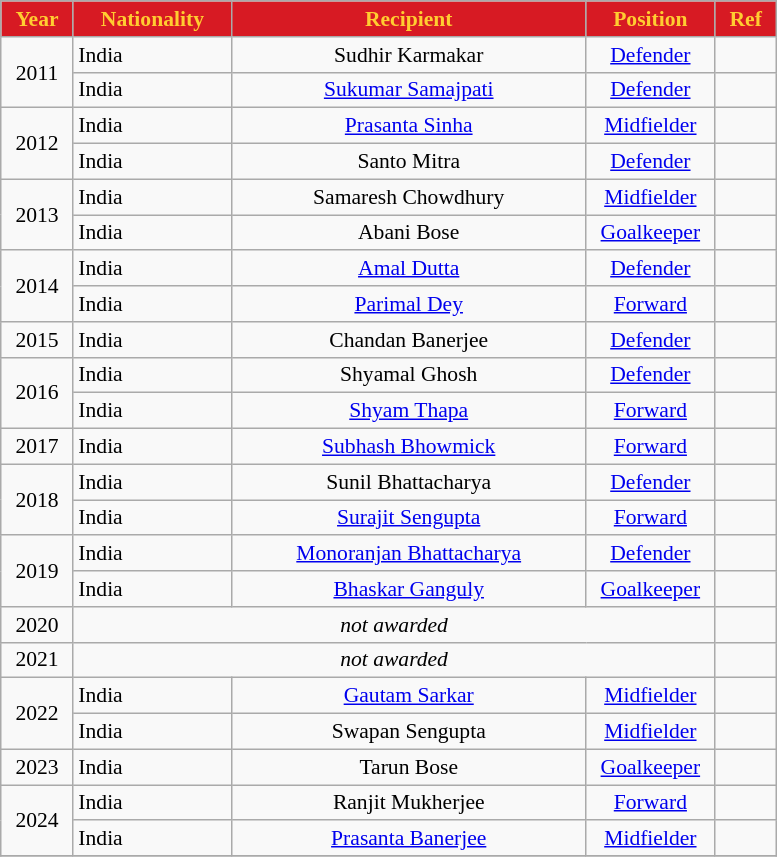<table class="wikitable" style="text-align:center; font-size:90%; width:41%;">
<tr>
<th style="background:#d71a23; color:#ffcd31; text-align:center; width:3%;">Year</th>
<th style="background:#d71a23; color:#ffcd31; text-align:center; width:7%;">Nationality</th>
<th style="background:#d71a23; color:#ffcd31; text-align:center; width:25%;">Recipient</th>
<th style="background:#d71a23; color:#ffcd31; text-align:center; width:3%;">Position</th>
<th style="background:#d71a23; color:#ffcd31; text-align:center; width:3%;">Ref</th>
</tr>
<tr>
<td rowspan="2">2011</td>
<td align="left"> India</td>
<td>Sudhir Karmakar</td>
<td><a href='#'>Defender</a></td>
<td></td>
</tr>
<tr>
<td align="left"> India</td>
<td><a href='#'>Sukumar Samajpati</a></td>
<td><a href='#'>Defender</a></td>
<td></td>
</tr>
<tr>
<td rowspan="2">2012</td>
<td align="left"> India</td>
<td><a href='#'>Prasanta Sinha</a></td>
<td><a href='#'>Midfielder</a></td>
<td></td>
</tr>
<tr>
<td align="left"> India</td>
<td>Santo Mitra</td>
<td><a href='#'>Defender</a></td>
<td></td>
</tr>
<tr>
<td rowspan="2">2013</td>
<td align="left"> India</td>
<td>Samaresh Chowdhury</td>
<td><a href='#'>Midfielder</a></td>
<td></td>
</tr>
<tr>
<td align="left"> India</td>
<td>Abani Bose</td>
<td><a href='#'>Goalkeeper</a></td>
<td></td>
</tr>
<tr>
<td rowspan="2">2014</td>
<td align="left"> India</td>
<td><a href='#'>Amal Dutta</a></td>
<td><a href='#'>Defender</a></td>
<td></td>
</tr>
<tr>
<td align="left"> India</td>
<td><a href='#'>Parimal Dey</a></td>
<td><a href='#'>Forward</a></td>
<td></td>
</tr>
<tr>
<td>2015</td>
<td align="left"> India</td>
<td>Chandan Banerjee</td>
<td><a href='#'>Defender</a></td>
<td></td>
</tr>
<tr>
<td rowspan="2">2016</td>
<td align="left"> India</td>
<td>Shyamal Ghosh</td>
<td><a href='#'>Defender</a></td>
<td></td>
</tr>
<tr>
<td align="left"> India</td>
<td><a href='#'>Shyam Thapa</a></td>
<td><a href='#'>Forward</a></td>
<td></td>
</tr>
<tr>
<td>2017</td>
<td align="left"> India</td>
<td><a href='#'>Subhash Bhowmick</a></td>
<td><a href='#'>Forward</a></td>
<td></td>
</tr>
<tr>
<td rowspan="2">2018</td>
<td align="left"> India</td>
<td>Sunil Bhattacharya</td>
<td><a href='#'>Defender</a></td>
<td></td>
</tr>
<tr>
<td align="left"> India</td>
<td><a href='#'>Surajit Sengupta</a></td>
<td><a href='#'>Forward</a></td>
<td></td>
</tr>
<tr>
<td rowspan="2">2019</td>
<td align="left"> India</td>
<td><a href='#'>Monoranjan Bhattacharya</a></td>
<td><a href='#'>Defender</a></td>
<td></td>
</tr>
<tr>
<td align="left"> India</td>
<td><a href='#'>Bhaskar Ganguly</a></td>
<td><a href='#'>Goalkeeper</a></td>
<td></td>
</tr>
<tr>
<td rowspan="1">2020</td>
<td colspan="3"><em>not awarded</em></td>
<td></td>
</tr>
<tr>
<td rowspan="1">2021</td>
<td colspan="3"><em>not awarded</em></td>
<td></td>
</tr>
<tr>
<td rowspan="2">2022</td>
<td align="left"> India</td>
<td><a href='#'>Gautam Sarkar</a></td>
<td><a href='#'>Midfielder</a></td>
<td></td>
</tr>
<tr>
<td align="left"> India</td>
<td>Swapan Sengupta</td>
<td><a href='#'>Midfielder</a></td>
<td></td>
</tr>
<tr>
<td rowspan="1">2023</td>
<td align="left"> India</td>
<td>Tarun Bose</td>
<td><a href='#'>Goalkeeper</a></td>
<td></td>
</tr>
<tr>
<td rowspan="2">2024</td>
<td align="left"> India</td>
<td>Ranjit Mukherjee</td>
<td><a href='#'>Forward</a></td>
<td></td>
</tr>
<tr>
<td align="left"> India</td>
<td><a href='#'>Prasanta Banerjee</a></td>
<td><a href='#'>Midfielder</a></td>
<td></td>
</tr>
<tr>
</tr>
</table>
